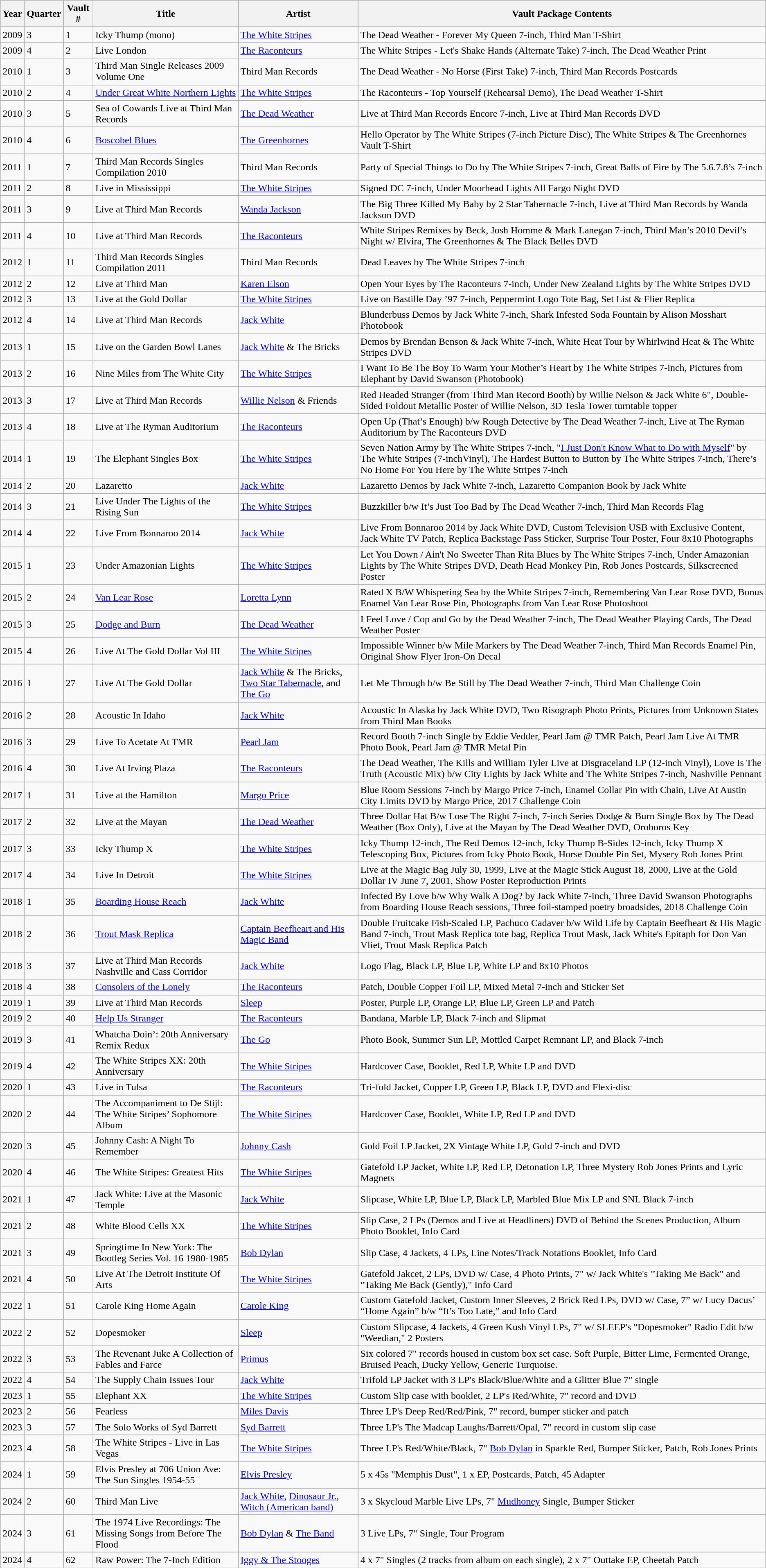<table class="wikitable sortable" style="text-align:left">
<tr>
<th>Year</th>
<th class="unsortable">Quarter</th>
<th>Vault #</th>
<th>Title</th>
<th>Artist</th>
<th class="unsortable">Vault Package Contents</th>
</tr>
<tr>
<td>2009</td>
<td>3</td>
<td>1</td>
<td>Icky Thump (mono)</td>
<td><a href='#'>The White Stripes</a></td>
<td>The Dead Weather - Forever My Queen 7-inch, Third Man T-Shirt</td>
</tr>
<tr>
<td>2009</td>
<td>4</td>
<td>2</td>
<td>Live London</td>
<td><a href='#'>The Raconteurs</a></td>
<td>The White Stripes - Let's Shake Hands (Alternate Take) 7-inch, The Dead Weather Print</td>
</tr>
<tr>
<td>2010</td>
<td>1</td>
<td>3</td>
<td>Third Man Single Releases 2009 Volume One</td>
<td>Third Man Records</td>
<td>The Dead Weather - No Horse (First Take) 7-inch, Third Man Records Postcards</td>
</tr>
<tr>
<td>2010</td>
<td>2</td>
<td>4</td>
<td><a href='#'>Under Great White Northern Lights</a></td>
<td><a href='#'>The White Stripes</a></td>
<td>The Raconteurs - Top Yourself (Rehearsal Demo), The Dead Weather T-Shirt</td>
</tr>
<tr>
<td>2010</td>
<td>3</td>
<td>5</td>
<td>Sea of Cowards Live at Third Man Records</td>
<td><a href='#'>The Dead Weather</a></td>
<td>Live at Third Man Records Encore 7-inch, Live at Third Man Records DVD</td>
</tr>
<tr>
<td>2010</td>
<td>4</td>
<td>6</td>
<td><a href='#'>Boscobel Blues</a></td>
<td><a href='#'>The Greenhornes</a></td>
<td>Hello Operator by The White Stripes (7-inch Picture Disc), The White Stripes & The Greenhornes Vault T-Shirt</td>
</tr>
<tr>
<td>2011</td>
<td>1</td>
<td>7</td>
<td>Third Man Records Singles Compilation 2010</td>
<td>Third Man Records</td>
<td>Party of Special Things to Do by The White Stripes 7-inch, Great Balls of Fire by The 5.6.7.8’s 7-inch</td>
</tr>
<tr>
<td>2011</td>
<td>2</td>
<td>8</td>
<td>Live in Mississippi</td>
<td><a href='#'>The White Stripes</a></td>
<td>Signed DC 7-inch, Under Moorhead Lights All Fargo Night DVD</td>
</tr>
<tr>
<td>2011</td>
<td>3</td>
<td>9</td>
<td>Live at Third Man Records</td>
<td><a href='#'>Wanda Jackson</a></td>
<td>The Big Three Killed My Baby by 2 Star Tabernacle 7-inch, Live at Third Man Records by Wanda Jackson DVD</td>
</tr>
<tr>
<td>2011</td>
<td>4</td>
<td>10</td>
<td>Live at Third Man Records</td>
<td><a href='#'>The Raconteurs</a></td>
<td>White Stripes Remixes by Beck, Josh Homme & Mark Lanegan 7-inch, Third Man’s 2010 Devil’s Night w/ Elvira, The Greenhornes & The Black Belles DVD</td>
</tr>
<tr>
<td>2012</td>
<td>1</td>
<td>11</td>
<td>Third Man Records Singles Compilation 2011</td>
<td>Third Man Records</td>
<td>Dead Leaves by The White Stripes 7-inch</td>
</tr>
<tr>
<td>2012</td>
<td>2</td>
<td>12</td>
<td>Live at Third Man</td>
<td><a href='#'>Karen Elson</a></td>
<td>Open Your Eyes by The Raconteurs 7-inch, Under New Zealand Lights by The White Stripes DVD</td>
</tr>
<tr>
<td>2012</td>
<td>3</td>
<td>13</td>
<td>Live at the Gold Dollar</td>
<td><a href='#'>The White Stripes</a></td>
<td>Live on Bastille Day ’97 7-inch, Peppermint Logo Tote Bag, Set List & Flier Replica</td>
</tr>
<tr>
<td>2012</td>
<td>4</td>
<td>14</td>
<td>Live at Third Man Records</td>
<td><a href='#'>Jack White</a></td>
<td>Blunderbuss Demos by Jack White 7-inch, Shark Infested Soda Fountain by Alison Mosshart Photobook</td>
</tr>
<tr>
<td>2013</td>
<td>1</td>
<td>15</td>
<td>Live on the Garden Bowl Lanes</td>
<td><a href='#'>Jack White</a> & The Bricks</td>
<td>Demos by Brendan Benson & Jack White 7-inch, White Heat Tour by Whirlwind Heat & The White Stripes DVD</td>
</tr>
<tr>
<td>2013</td>
<td>2</td>
<td>16</td>
<td>Nine Miles from The White City</td>
<td><a href='#'>The White Stripes</a></td>
<td>I Want To Be The Boy To Warm Your Mother’s Heart by The White Stripes 7-inch, Pictures from Elephant by David Swanson (Photobook)</td>
</tr>
<tr>
<td>2013</td>
<td>3</td>
<td>17</td>
<td>Live at Third Man Records</td>
<td><a href='#'>Willie Nelson</a> & Friends</td>
<td>Red Headed Stranger (from Third Man Record Booth) by Willie Nelson & Jack White 6", Double-Sided Foldout Metallic Poster of Willie Nelson, 3D Tesla Tower turntable topper</td>
</tr>
<tr>
<td>2013</td>
<td>4</td>
<td>18</td>
<td>Live at The Ryman Auditorium</td>
<td><a href='#'>The Raconteurs</a></td>
<td>Open Up (That’s Enough) b/w Rough Detective by The Dead Weather 7-inch, Live at The Ryman Auditorium by The Raconteurs DVD</td>
</tr>
<tr>
<td>2014</td>
<td>1</td>
<td>19</td>
<td>The Elephant Singles Box</td>
<td><a href='#'>The White Stripes</a></td>
<td>Seven Nation Army by The White Stripes 7-inch, "<a href='#'>I Just Don't Know What to Do with Myself</a>" by The White Stripes (7-inchVinyl), The Hardest Button to Button by The White Stripes 7-inch, There’s No Home For You Here by The White Stripes 7-inch</td>
</tr>
<tr>
<td>2014</td>
<td>2</td>
<td>20</td>
<td>Lazaretto</td>
<td><a href='#'>Jack White</a></td>
<td>Lazaretto Demos by Jack White 7-inch, Lazaretto Companion Book by Jack White</td>
</tr>
<tr>
<td>2014</td>
<td>3</td>
<td>21</td>
<td>Live Under The Lights of the Rising Sun</td>
<td><a href='#'>The White Stripes</a></td>
<td>Buzzkiller b/w It’s Just Too Bad by The Dead Weather 7-inch, Third Man Records Flag</td>
</tr>
<tr>
<td>2014</td>
<td>4</td>
<td>22</td>
<td>Live From Bonnaroo 2014</td>
<td><a href='#'>Jack White</a></td>
<td>Live From Bonnaroo 2014 by Jack White DVD, Custom Television USB with Exclusive Content, Jack White TV Patch, Replica Backstage Pass Sticker, Surprise Tour Poster, Four 8x10 Photographs</td>
</tr>
<tr>
<td>2015</td>
<td>1</td>
<td>23</td>
<td>Under Amazonian Lights</td>
<td><a href='#'>The White Stripes</a></td>
<td>Let You Down / Ain't No Sweeter Than Rita Blues by The White Stripes 7-inch, Under Amazonian Lights by The White Stripes DVD, Death Head Monkey Pin, Rob Jones Postcards, Silkscreened Poster</td>
</tr>
<tr>
<td>2015</td>
<td>2</td>
<td>24</td>
<td><a href='#'>Van Lear Rose</a></td>
<td><a href='#'>Loretta Lynn</a></td>
<td>Rated X B/W Whispering Sea by the White Stripes 7-inch, Remembering Van Lear Rose DVD, Bonus Enamel Van Lear Rose Pin, Photographs from Van Lear Rose Photoshoot</td>
</tr>
<tr>
<td>2015</td>
<td>3</td>
<td>25</td>
<td><a href='#'>Dodge and Burn</a></td>
<td><a href='#'>The Dead Weather</a></td>
<td>I Feel Love / Cop and Go by the Dead Weather 7-inch, The Dead Weather Playing Cards, The Dead Weather Poster</td>
</tr>
<tr>
<td>2015</td>
<td>4</td>
<td>26</td>
<td>Live At The Gold Dollar Vol III</td>
<td><a href='#'>The White Stripes</a></td>
<td>Impossible Winner b/w Mile Markers by The Dead Weather 7-inch, Third Man Records Enamel Pin, Original Show Flyer Iron-On Decal</td>
</tr>
<tr>
<td>2016</td>
<td>1</td>
<td>27</td>
<td>Live At The Gold Dollar</td>
<td><a href='#'>Jack White</a> & The Bricks, <a href='#'>Two Star Tabernacle</a>, and <a href='#'>The Go</a></td>
<td>Let Me Through b/w Be Still by The Dead Weather 7-inch, Third Man Challenge Coin</td>
</tr>
<tr>
<td>2016</td>
<td>2</td>
<td>28</td>
<td>Acoustic In Idaho</td>
<td><a href='#'>Jack White</a></td>
<td>Acoustic In Alaska by Jack White DVD, Two Risograph Photo Prints, Pictures from Unknown States from Third Man Books</td>
</tr>
<tr>
<td>2016</td>
<td>3</td>
<td>29</td>
<td>Live To Acetate At TMR</td>
<td><a href='#'>Pearl Jam</a></td>
<td>Record Booth 7-inch Single by Eddie Vedder, Pearl Jam @ TMR Patch, Pearl Jam Live At TMR Photo Book, Pearl Jam @ TMR Metal Pin</td>
</tr>
<tr>
<td>2016</td>
<td>4</td>
<td>30</td>
<td>Live At Irving Plaza</td>
<td><a href='#'>The Raconteurs</a></td>
<td>The Dead Weather, The Kills and William Tyler Live at Disgraceland LP (12-inch Vinyl), Love Is The Truth (Acoustic Mix) b/w City Lights by Jack White and The White Stripes 7-inch, Nashville Pennant</td>
</tr>
<tr>
<td>2017</td>
<td>1</td>
<td>31</td>
<td>Live at the Hamilton</td>
<td><a href='#'>Margo Price</a></td>
<td>Blue Room Sessions 7-inch by Margo Price 7-inch, Enamel Collar Pin with Chain, Live At Austin City Limits DVD by Margo Price, 2017 Challenge Coin</td>
</tr>
<tr>
<td>2017</td>
<td>2</td>
<td>32</td>
<td>Live at the Mayan</td>
<td><a href='#'>The Dead Weather</a></td>
<td>Three Dollar Hat B/w Lose The Right 7-inch, 7-inch Series Dodge & Burn Single Box by The Dead Weather (Box Only), Live at the Mayan by The Dead Weather DVD, Oroboros Key</td>
</tr>
<tr>
<td>2017</td>
<td>3</td>
<td>33</td>
<td>Icky Thump X</td>
<td><a href='#'>The White Stripes</a></td>
<td>Icky Thump 12-inch, The Red Demos 12-inch, Icky Thump B-Sides 12-inch, Icky Thump X Telescoping Box, Pictures from Icky Photo Book, Horse Double Pin Set, Mysery Rob Jones Print</td>
</tr>
<tr>
<td>2017</td>
<td>4</td>
<td>34</td>
<td>Live In Detroit</td>
<td><a href='#'>The White Stripes</a></td>
<td>Live at the Magic Bag July 30, 1999, Live at the Magic Stick August 18, 2000, Live at the Gold Dollar IV June 7, 2001, Show Poster Reproduction Prints</td>
</tr>
<tr>
<td>2018</td>
<td>1</td>
<td>35</td>
<td><a href='#'>Boarding House Reach</a></td>
<td><a href='#'>Jack White</a></td>
<td>Infected By Love b/w Why Walk A Dog? by Jack White 7-inch, Three David Swanson Photographs from Boarding House Reach sessions, Three foil-stamped poetry broadsides, 2018 Challenge Coin</td>
</tr>
<tr>
<td>2018</td>
<td>2</td>
<td>36</td>
<td><a href='#'>Trout Mask Replica</a></td>
<td><a href='#'>Captain Beefheart and His Magic Band</a></td>
<td>Double Fruitcake Fish-Scaled LP, Pachuco Cadaver b/w Wild Life by Captain Beefheart & His Magic Band 7-inch, Trout Mask Replica tote bag, Replica Trout Mask, Jack White's Epitaph for Don Van Vliet, Trout Mask Replica Patch</td>
</tr>
<tr>
<td>2018</td>
<td>3</td>
<td>37</td>
<td>Live at Third Man Records Nashville and Cass Corridor</td>
<td><a href='#'>Jack White</a></td>
<td>Logo Flag, Black LP, Blue LP, White LP and 8x10 Photos</td>
</tr>
<tr>
<td>2018</td>
<td>4</td>
<td>38</td>
<td><a href='#'>Consolers of the Lonely</a></td>
<td><a href='#'>The Raconteurs</a></td>
<td>Patch, Double Copper Foil LP, Mixed Metal 7-inch and Sticker Set</td>
</tr>
<tr>
<td>2019</td>
<td>1</td>
<td>39</td>
<td>Live at Third Man Records</td>
<td><a href='#'>Sleep</a></td>
<td>Poster, Purple LP, Orange LP, Blue LP, Green LP and Patch</td>
</tr>
<tr>
<td>2019</td>
<td>2</td>
<td>40</td>
<td><a href='#'>Help Us Stranger</a></td>
<td><a href='#'>The Raconteurs</a></td>
<td>Bandana, Marble LP, Black 7-inch and Slipmat</td>
</tr>
<tr>
<td>2019</td>
<td>3</td>
<td>41</td>
<td>Whatcha Doin’: 20th Anniversary Remix Redux</td>
<td><a href='#'>The Go</a></td>
<td>Photo Book, Summer Sun LP, Mottled Carpet Remnant LP, and Black 7-inch</td>
</tr>
<tr>
<td>2019</td>
<td>4</td>
<td>42</td>
<td>The White Stripes XX: 20th Anniversary</td>
<td><a href='#'>The White Stripes</a></td>
<td>Hardcover Case, Booklet, Red LP, White LP and DVD</td>
</tr>
<tr>
<td>2020</td>
<td>1</td>
<td>43</td>
<td>Live in Tulsa</td>
<td><a href='#'>The Raconteurs</a></td>
<td>Tri-fold Jacket, Copper LP, Green LP, Black LP, DVD and Flexi-disc</td>
</tr>
<tr>
<td>2020</td>
<td>2</td>
<td>44</td>
<td>The Accompaniment to De Stijl: The White Stripes’ Sophomore Album</td>
<td><a href='#'>The White Stripes</a></td>
<td>Hardcover Case, Booklet, White LP, Red LP and DVD</td>
</tr>
<tr>
<td>2020</td>
<td>3</td>
<td>45</td>
<td>Johnny Cash: A Night To Remember</td>
<td><a href='#'>Johnny Cash</a></td>
<td>Gold Foil LP Jacket, 2X Vintage White LP, Gold 7-inch and DVD</td>
</tr>
<tr>
<td>2020</td>
<td>4</td>
<td>46</td>
<td>The White Stripes: Greatest Hits</td>
<td><a href='#'>The White Stripes</a></td>
<td>Gatefold LP Jacket, White LP, Red LP, Detonation LP, Three Mystery Rob Jones Prints and Lyric Magnets</td>
</tr>
<tr>
<td>2021</td>
<td>1</td>
<td>47</td>
<td>Jack White: Live at the Masonic Temple</td>
<td><a href='#'>Jack White</a></td>
<td>Slipcase, White LP, Blue LP, Black LP, Marbled Blue Mix LP and SNL Black 7-inch</td>
</tr>
<tr>
<td>2021</td>
<td>2</td>
<td>48</td>
<td>White Blood Cells XX</td>
<td><a href='#'>The White Stripes</a></td>
<td>Slip Case, 2 LPs (Demos and Live at Headliners) DVD of Behind the Scenes Production, Album Photo Booklet, Info Card</td>
</tr>
<tr>
<td>2021</td>
<td>3</td>
<td>49</td>
<td>Springtime In New York: The Bootleg Series Vol. 16 1980-1985</td>
<td><a href='#'>Bob Dylan</a></td>
<td>Slip Case, 4 Jackets, 4 LPs, Line Notes/Track Notations Booklet, Info Card</td>
</tr>
<tr>
<td>2021</td>
<td>4</td>
<td>50</td>
<td>Live At The Detroit Institute Of Arts</td>
<td><a href='#'>The White Stripes</a></td>
<td>Gatefold Jakcet, 2 LPs, DVD w/ Case, 4 Photo Prints, 7" w/ Jack White's "Taking Me Back" and "Taking Me Back (Gently)," Info Card</td>
</tr>
<tr>
<td>2022</td>
<td>1</td>
<td>51</td>
<td>Carole King Home Again</td>
<td><a href='#'>Carole King</a></td>
<td>Custom Gatefold Jacket, Custom Inner Sleeves, 2 Brick Red LPs, DVD w/ Case, 7” w/ Lucy Dacus’ “Home Again” b/w “It’s Too Late,” and Info Card</td>
</tr>
<tr>
<td>2022</td>
<td>2</td>
<td>52</td>
<td>Dopesmoker</td>
<td><a href='#'>Sleep</a></td>
<td>Custom Slipcase, 4 Jackets, 4 Green Kush Vinyl LPs, 7" w/ SLEEP's "Dopesmoker" Radio Edit b/w "Weedian," 2 Posters</td>
</tr>
<tr>
<td>2022</td>
<td>3</td>
<td>53</td>
<td>The Revenant Juke A Collection of Fables and Farce</td>
<td><a href='#'>Primus</a></td>
<td>Six colored 7" records housed in custom box set case.  Soft Purple, Bitter Lime, Fermented Orange, Bruised Peach, Ducky Yellow, Generic Turquoise.</td>
</tr>
<tr>
<td>2022</td>
<td>4</td>
<td>54</td>
<td>The Supply Chain Issues Tour</td>
<td><a href='#'>Jack White</a></td>
<td>Trifold LP Jacket with 3 LP's Black/Blue/White and a Glitter Blue 7" single</td>
</tr>
<tr>
<td>2023</td>
<td>1</td>
<td>55</td>
<td>Elephant XX</td>
<td><a href='#'>The White Stripes</a></td>
<td>Custom Slip case with booklet, 2 LP's Red/White, 7" record and DVD</td>
</tr>
<tr>
<td>2023</td>
<td>2</td>
<td>56</td>
<td>Fearless</td>
<td><a href='#'>Miles Davis</a></td>
<td>Three LP's Deep Red/Red/Pink, 7" record, bumper sticker and patch</td>
</tr>
<tr>
<td>2023</td>
<td>3</td>
<td>57</td>
<td>The Solo Works of Syd Barrett</td>
<td><a href='#'>Syd Barrett</a></td>
<td>Three LP's The Madcap Laughs/Barrett/Opal, 7" record in custom slip case</td>
</tr>
<tr>
<td>2023</td>
<td>4</td>
<td>58</td>
<td>The White Stripes - Live in Las Vegas</td>
<td><a href='#'>The White Stripes</a></td>
<td>Three LP's Red/White/Black, 7" <a href='#'>Bob Dylan</a> in Sparkle Red, Bumper Sticker, Patch, Rob Jones Prints</td>
</tr>
<tr>
<td>2024</td>
<td>1</td>
<td>59</td>
<td>Elvis Presley at 706 Union Ave: The Sun Singles 1954-55</td>
<td><a href='#'>Elvis Presley</a></td>
<td>5 x 45s "Memphis Dust", 1 x EP, Postcards, Patch, 45 Adapter</td>
</tr>
<tr>
<td>2024</td>
<td>2</td>
<td>60</td>
<td>Third Man Live</td>
<td><a href='#'>Jack White</a>, <a href='#'>Dinosaur Jr.</a>, <a href='#'>Witch (American band)</a></td>
<td>3 x Skycloud Marble Live LPs, 7" <a href='#'>Mudhoney</a> Single, Bumper Sticker</td>
</tr>
<tr>
<td>2024</td>
<td>3</td>
<td>61</td>
<td>The 1974 Live Recordings: The Missing Songs from Before The Flood</td>
<td><a href='#'>Bob Dylan</a> & <a href='#'>The Band</a></td>
<td>3 Live LPs, 7" Single, Tour Program</td>
</tr>
<tr>
<td>2024</td>
<td>4</td>
<td>62</td>
<td>Raw Power: The 7-Inch Edition</td>
<td><a href='#'>Iggy & The Stooges</a></td>
<td>4 x 7" Singles (2 tracks from album on each single), 2 x 7" Outtake EP, Cheetah Patch</td>
</tr>
</table>
